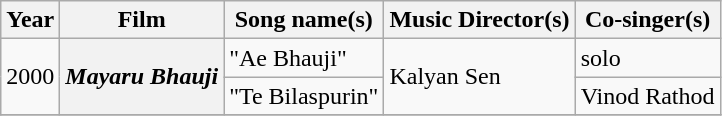<table class="wikitable sortable">
<tr>
<th>Year</th>
<th>Film</th>
<th>Song name(s)</th>
<th>Music Director(s)</th>
<th>Co-singer(s)</th>
</tr>
<tr>
<td rowspan=2>2000</td>
<th Rowspan=2><em>Mayaru Bhauji</em></th>
<td>"Ae Bhauji"</td>
<td rowspan=2>Kalyan Sen</td>
<td>solo</td>
</tr>
<tr>
<td>"Te Bilaspurin"</td>
<td>Vinod Rathod</td>
</tr>
<tr>
</tr>
</table>
